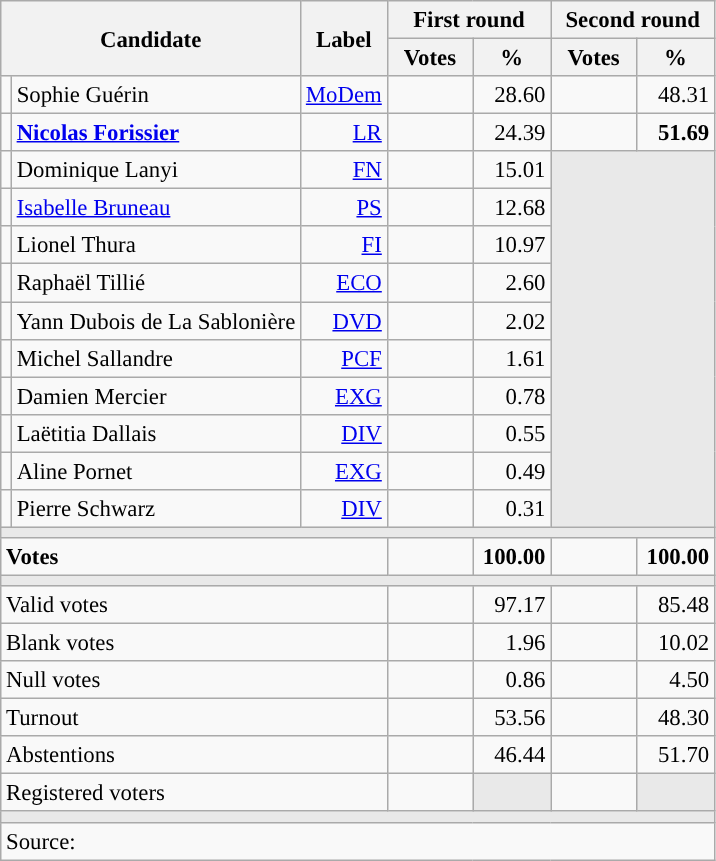<table class="wikitable" style="text-align:right;font-size:95%;">
<tr>
<th rowspan="2" colspan="2">Candidate</th>
<th rowspan="2">Label</th>
<th colspan="2">First round</th>
<th colspan="2">Second round</th>
</tr>
<tr>
<th style="width:50px;">Votes</th>
<th style="width:45px;">%</th>
<th style="width:50px;">Votes</th>
<th style="width:45px;">%</th>
</tr>
<tr>
<td style="color:inherit;background:"></td>
<td style="text-align:left;">Sophie Guérin</td>
<td><a href='#'>MoDem</a></td>
<td></td>
<td>28.60</td>
<td></td>
<td>48.31</td>
</tr>
<tr>
<td style="color:inherit;background:"></td>
<td style="text-align:left;"><strong><a href='#'>Nicolas Forissier</a></strong></td>
<td><a href='#'>LR</a></td>
<td></td>
<td>24.39</td>
<td><strong></strong></td>
<td><strong>51.69</strong></td>
</tr>
<tr>
<td style="color:inherit;background:"></td>
<td style="text-align:left;">Dominique Lanyi</td>
<td><a href='#'>FN</a></td>
<td></td>
<td>15.01</td>
<td colspan="2" rowspan="10" style="background:#E9E9E9;"></td>
</tr>
<tr>
<td style="color:inherit;background:"></td>
<td style="text-align:left;"><a href='#'>Isabelle Bruneau</a></td>
<td><a href='#'>PS</a></td>
<td></td>
<td>12.68</td>
</tr>
<tr>
<td style="color:inherit;background:"></td>
<td style="text-align:left;">Lionel Thura</td>
<td><a href='#'>FI</a></td>
<td></td>
<td>10.97</td>
</tr>
<tr>
<td style="color:inherit;background:"></td>
<td style="text-align:left;">Raphaël Tillié</td>
<td><a href='#'>ECO</a></td>
<td></td>
<td>2.60</td>
</tr>
<tr>
<td style="color:inherit;background:"></td>
<td style="text-align:left;">Yann Dubois de La Sablonière</td>
<td><a href='#'>DVD</a></td>
<td></td>
<td>2.02</td>
</tr>
<tr>
<td style="color:inherit;background:"></td>
<td style="text-align:left;">Michel Sallandre</td>
<td><a href='#'>PCF</a></td>
<td></td>
<td>1.61</td>
</tr>
<tr>
<td style="color:inherit;background:"></td>
<td style="text-align:left;">Damien Mercier</td>
<td><a href='#'>EXG</a></td>
<td></td>
<td>0.78</td>
</tr>
<tr>
<td style="color:inherit;background:"></td>
<td style="text-align:left;">Laëtitia Dallais</td>
<td><a href='#'>DIV</a></td>
<td></td>
<td>0.55</td>
</tr>
<tr>
<td style="color:inherit;background:"></td>
<td style="text-align:left;">Aline Pornet</td>
<td><a href='#'>EXG</a></td>
<td></td>
<td>0.49</td>
</tr>
<tr>
<td style="color:inherit;background:"></td>
<td style="text-align:left;">Pierre Schwarz</td>
<td><a href='#'>DIV</a></td>
<td></td>
<td>0.31</td>
</tr>
<tr>
<td colspan="7" style="background:#E9E9E9;"></td>
</tr>
<tr style="font-weight:bold;">
<td colspan="3" style="text-align:left;">Votes</td>
<td></td>
<td>100.00</td>
<td></td>
<td>100.00</td>
</tr>
<tr>
<td colspan="7" style="background:#E9E9E9;"></td>
</tr>
<tr>
<td colspan="3" style="text-align:left;">Valid votes</td>
<td></td>
<td>97.17</td>
<td></td>
<td>85.48</td>
</tr>
<tr>
<td colspan="3" style="text-align:left;">Blank votes</td>
<td></td>
<td>1.96</td>
<td></td>
<td>10.02</td>
</tr>
<tr>
<td colspan="3" style="text-align:left;">Null votes</td>
<td></td>
<td>0.86</td>
<td></td>
<td>4.50</td>
</tr>
<tr>
<td colspan="3" style="text-align:left;">Turnout</td>
<td></td>
<td>53.56</td>
<td></td>
<td>48.30</td>
</tr>
<tr>
<td colspan="3" style="text-align:left;">Abstentions</td>
<td></td>
<td>46.44</td>
<td></td>
<td>51.70</td>
</tr>
<tr>
<td colspan="3" style="text-align:left;">Registered voters</td>
<td></td>
<td style="color:inherit;background:#E9E9E9;"></td>
<td></td>
<td style="color:inherit;background:#E9E9E9;"></td>
</tr>
<tr>
<td colspan="7" style="background:#E9E9E9;"></td>
</tr>
<tr>
<td colspan="7" style="text-align:left;">Source: </td>
</tr>
</table>
